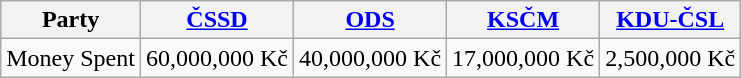<table class="wikitable">
<tr>
<th>Party</th>
<th><a href='#'>ČSSD</a></th>
<th><a href='#'>ODS</a></th>
<th><a href='#'>KSČM</a></th>
<th><a href='#'>KDU-ČSL</a></th>
</tr>
<tr>
<td>Money Spent</td>
<td>60,000,000 Kč</td>
<td>40,000,000 Kč</td>
<td>17,000,000 Kč</td>
<td>2,500,000 Kč</td>
</tr>
</table>
